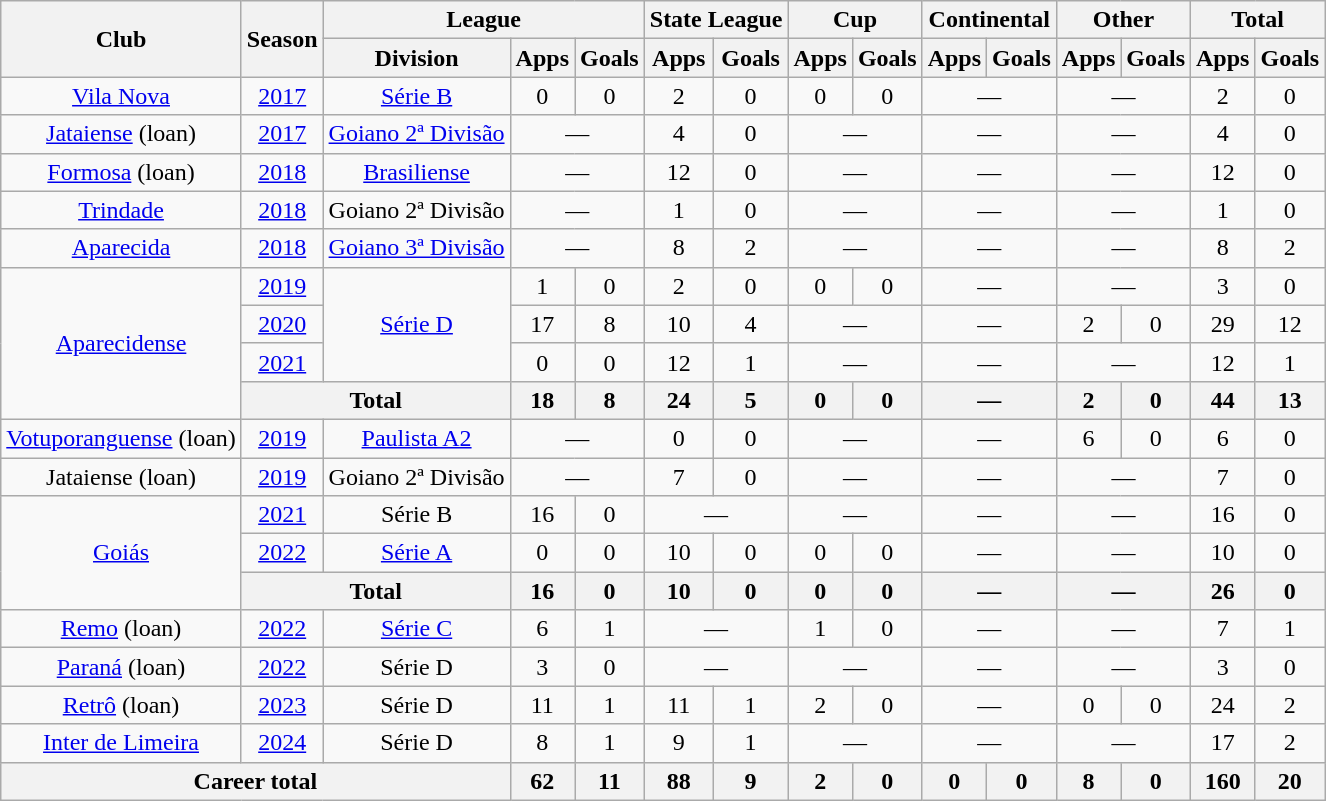<table class="wikitable" style="text-align: center;">
<tr>
<th rowspan="2">Club</th>
<th rowspan="2">Season</th>
<th colspan="3">League</th>
<th colspan="2">State League</th>
<th colspan="2">Cup</th>
<th colspan="2">Continental</th>
<th colspan="2">Other</th>
<th colspan="2">Total</th>
</tr>
<tr>
<th>Division</th>
<th>Apps</th>
<th>Goals</th>
<th>Apps</th>
<th>Goals</th>
<th>Apps</th>
<th>Goals</th>
<th>Apps</th>
<th>Goals</th>
<th>Apps</th>
<th>Goals</th>
<th>Apps</th>
<th>Goals</th>
</tr>
<tr>
<td valign="center"><a href='#'>Vila Nova</a></td>
<td><a href='#'>2017</a></td>
<td><a href='#'>Série B</a></td>
<td>0</td>
<td>0</td>
<td>2</td>
<td>0</td>
<td>0</td>
<td>0</td>
<td colspan="2">—</td>
<td colspan="2">—</td>
<td>2</td>
<td>0</td>
</tr>
<tr>
<td valign="center"><a href='#'>Jataiense</a> (loan)</td>
<td><a href='#'>2017</a></td>
<td><a href='#'>Goiano 2ª Divisão</a></td>
<td colspan="2">—</td>
<td>4</td>
<td>0</td>
<td colspan="2">—</td>
<td colspan="2">—</td>
<td colspan="2">—</td>
<td>4</td>
<td>0</td>
</tr>
<tr>
<td valign="center"><a href='#'>Formosa</a> (loan)</td>
<td><a href='#'>2018</a></td>
<td><a href='#'>Brasiliense</a></td>
<td colspan="2">—</td>
<td>12</td>
<td>0</td>
<td colspan="2">—</td>
<td colspan="2">—</td>
<td colspan="2">—</td>
<td>12</td>
<td>0</td>
</tr>
<tr>
<td valign="center"><a href='#'>Trindade</a></td>
<td><a href='#'>2018</a></td>
<td>Goiano 2ª Divisão</td>
<td colspan="2">—</td>
<td>1</td>
<td>0</td>
<td colspan="2">—</td>
<td colspan="2">—</td>
<td colspan="2">—</td>
<td>1</td>
<td>0</td>
</tr>
<tr>
<td valign="center"><a href='#'>Aparecida</a></td>
<td><a href='#'>2018</a></td>
<td><a href='#'>Goiano 3ª Divisão</a></td>
<td colspan="2">—</td>
<td>8</td>
<td>2</td>
<td colspan="2">—</td>
<td colspan="2">—</td>
<td colspan="2">—</td>
<td>8</td>
<td>2</td>
</tr>
<tr>
<td rowspan="4" valign="center"><a href='#'>Aparecidense</a></td>
<td><a href='#'>2019</a></td>
<td rowspan="3"><a href='#'>Série D</a></td>
<td>1</td>
<td>0</td>
<td>2</td>
<td>0</td>
<td>0</td>
<td>0</td>
<td colspan="2">—</td>
<td colspan="2">—</td>
<td>3</td>
<td>0</td>
</tr>
<tr>
<td><a href='#'>2020</a></td>
<td>17</td>
<td>8</td>
<td>10</td>
<td>4</td>
<td colspan="2">—</td>
<td colspan="2">—</td>
<td>2</td>
<td>0</td>
<td>29</td>
<td>12</td>
</tr>
<tr>
<td><a href='#'>2021</a></td>
<td>0</td>
<td>0</td>
<td>12</td>
<td>1</td>
<td colspan="2">—</td>
<td colspan="2">—</td>
<td colspan="2">—</td>
<td>12</td>
<td>1</td>
</tr>
<tr>
<th colspan="2">Total</th>
<th>18</th>
<th>8</th>
<th>24</th>
<th>5</th>
<th>0</th>
<th>0</th>
<th colspan="2">—</th>
<th>2</th>
<th>0</th>
<th>44</th>
<th>13</th>
</tr>
<tr>
<td valign="center"><a href='#'>Votuporanguense</a> (loan)</td>
<td><a href='#'>2019</a></td>
<td><a href='#'>Paulista A2</a></td>
<td colspan="2">—</td>
<td>0</td>
<td>0</td>
<td colspan="2">—</td>
<td colspan="2">—</td>
<td>6</td>
<td>0</td>
<td>6</td>
<td>0</td>
</tr>
<tr>
<td valign="center">Jataiense (loan)</td>
<td><a href='#'>2019</a></td>
<td>Goiano 2ª Divisão</td>
<td colspan="2">—</td>
<td>7</td>
<td>0</td>
<td colspan="2">—</td>
<td colspan="2">—</td>
<td colspan="2">—</td>
<td>7</td>
<td>0</td>
</tr>
<tr>
<td rowspan="3" valign="center"><a href='#'>Goiás</a></td>
<td><a href='#'>2021</a></td>
<td>Série B</td>
<td>16</td>
<td>0</td>
<td colspan="2">—</td>
<td colspan="2">—</td>
<td colspan="2">—</td>
<td colspan="2">—</td>
<td>16</td>
<td>0</td>
</tr>
<tr>
<td><a href='#'>2022</a></td>
<td><a href='#'>Série A</a></td>
<td>0</td>
<td>0</td>
<td>10</td>
<td>0</td>
<td>0</td>
<td>0</td>
<td colspan="2">—</td>
<td colspan="2">—</td>
<td>10</td>
<td>0</td>
</tr>
<tr>
<th colspan="2">Total</th>
<th>16</th>
<th>0</th>
<th>10</th>
<th>0</th>
<th>0</th>
<th>0</th>
<th colspan="2">—</th>
<th colspan="2">—</th>
<th>26</th>
<th>0</th>
</tr>
<tr>
<td valign="center"><a href='#'>Remo</a> (loan)</td>
<td><a href='#'>2022</a></td>
<td><a href='#'>Série C</a></td>
<td>6</td>
<td>1</td>
<td colspan="2">—</td>
<td>1</td>
<td>0</td>
<td colspan="2">—</td>
<td colspan="2">—</td>
<td>7</td>
<td>1</td>
</tr>
<tr>
<td valign="center"><a href='#'>Paraná</a> (loan)</td>
<td><a href='#'>2022</a></td>
<td>Série D</td>
<td>3</td>
<td>0</td>
<td colspan="2">—</td>
<td colspan="2">—</td>
<td colspan="2">—</td>
<td colspan="2">—</td>
<td>3</td>
<td>0</td>
</tr>
<tr>
<td valign="center"><a href='#'>Retrô</a> (loan)</td>
<td><a href='#'>2023</a></td>
<td>Série D</td>
<td>11</td>
<td>1</td>
<td>11</td>
<td>1</td>
<td>2</td>
<td>0</td>
<td colspan="2">—</td>
<td>0</td>
<td>0</td>
<td>24</td>
<td>2</td>
</tr>
<tr>
<td valign="center"><a href='#'>Inter de Limeira</a></td>
<td><a href='#'>2024</a></td>
<td>Série D</td>
<td>8</td>
<td>1</td>
<td>9</td>
<td>1</td>
<td colspan="2">—</td>
<td colspan="2">—</td>
<td colspan="2">—</td>
<td>17</td>
<td>2</td>
</tr>
<tr>
<th colspan="3"><strong>Career total</strong></th>
<th>62</th>
<th>11</th>
<th>88</th>
<th>9</th>
<th>2</th>
<th>0</th>
<th>0</th>
<th>0</th>
<th>8</th>
<th>0</th>
<th>160</th>
<th>20</th>
</tr>
</table>
